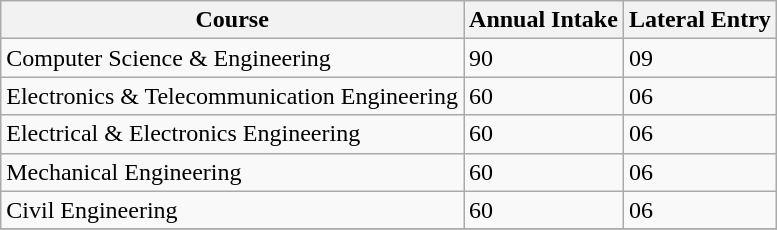<table class="wikitable">
<tr>
<th>Course</th>
<th>Annual Intake</th>
<th>Lateral Entry</th>
</tr>
<tr>
<td>Computer Science & Engineering</td>
<td>90</td>
<td>09</td>
</tr>
<tr>
<td>Electronics & Telecommunication Engineering</td>
<td>60</td>
<td>06</td>
</tr>
<tr>
<td>Electrical & Electronics Engineering</td>
<td>60</td>
<td>06</td>
</tr>
<tr>
<td>Mechanical Engineering</td>
<td>60</td>
<td>06</td>
</tr>
<tr>
<td>Civil Engineering</td>
<td>60</td>
<td>06</td>
</tr>
<tr>
</tr>
</table>
